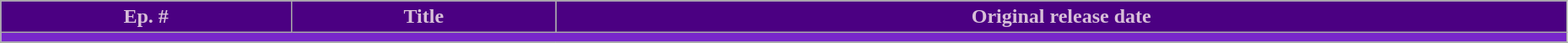<table class="wikitable plainrowheaders" width="98%">
<tr>
<th style="background: #4B0082; color: #D8BFD8">Ep. #</th>
<th style="background: #4B0082; color: #D8BFD8">Title</th>
<th style="background: #4B0082; color: #D8BFD8">Original release date</th>
</tr>
<tr>
<td colspan="7" bgcolor="7826CA"></td>
</tr>
<tr>
</tr>
</table>
